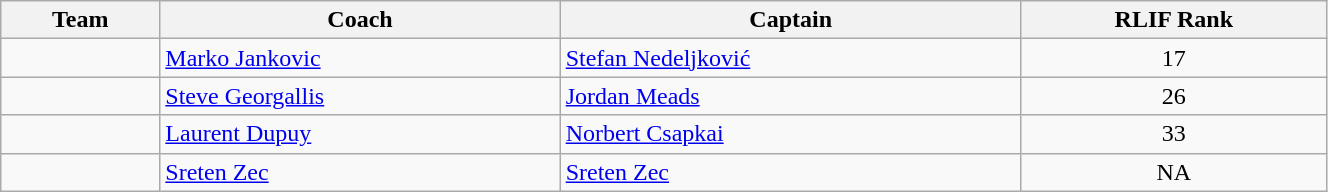<table class="wikitable sortable" style="width:70%;">
<tr>
<th>Team</th>
<th>Coach</th>
<th>Captain</th>
<th>RLIF Rank</th>
</tr>
<tr>
<td><strong></strong></td>
<td> <a href='#'>Marko Jankovic</a></td>
<td><a href='#'>Stefan Nedeljković</a></td>
<td style="text-align: center;">17</td>
</tr>
<tr>
<td><strong></strong></td>
<td> <a href='#'>Steve Georgallis</a></td>
<td><a href='#'>Jordan Meads</a></td>
<td style="text-align: center;">26</td>
</tr>
<tr>
<td><strong></strong></td>
<td> <a href='#'>Laurent Dupuy</a></td>
<td><a href='#'>Norbert Csapkai</a></td>
<td style="text-align: center;">33</td>
</tr>
<tr>
<td><strong></strong></td>
<td> <a href='#'>Sreten Zec</a></td>
<td><a href='#'>Sreten Zec</a></td>
<td style="text-align: center;">NA</td>
</tr>
</table>
